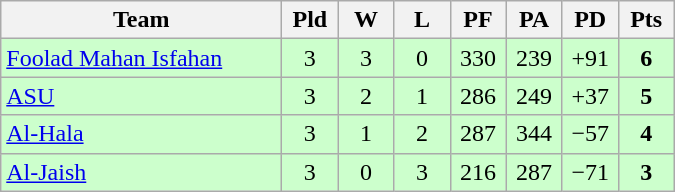<table class=wikitable style="text-align:center">
<tr>
<th width=180>Team</th>
<th width=30>Pld</th>
<th width=30>W</th>
<th width=30>L</th>
<th width=30>PF</th>
<th width=30>PA</th>
<th width=30>PD</th>
<th width=30>Pts</th>
</tr>
<tr bgcolor="#ccffcc">
<td align="left"> <a href='#'>Foolad Mahan Isfahan</a></td>
<td>3</td>
<td>3</td>
<td>0</td>
<td>330</td>
<td>239</td>
<td>+91</td>
<td><strong>6</strong></td>
</tr>
<tr bgcolor="#ccffcc">
<td align="left"> <a href='#'>ASU</a></td>
<td>3</td>
<td>2</td>
<td>1</td>
<td>286</td>
<td>249</td>
<td>+37</td>
<td><strong>5</strong></td>
</tr>
<tr bgcolor="#ccffcc">
<td align="left"> <a href='#'>Al-Hala</a></td>
<td>3</td>
<td>1</td>
<td>2</td>
<td>287</td>
<td>344</td>
<td>−57</td>
<td><strong>4</strong></td>
</tr>
<tr bgcolor="#ccffcc">
<td align="left"> <a href='#'>Al-Jaish</a></td>
<td>3</td>
<td>0</td>
<td>3</td>
<td>216</td>
<td>287</td>
<td>−71</td>
<td><strong>3</strong></td>
</tr>
</table>
